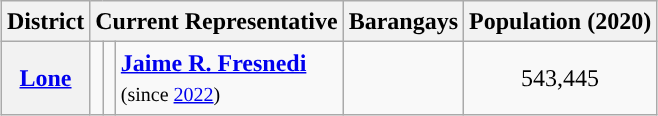<table class="wikitable sortable" style="margin: 1em auto; font-size:100%; line-height:20px; text-align:center">
<tr>
<th>District</th>
<th colspan="3">Current Representative</th>
<th>Barangays</th>
<th>Population (2020)</th>
</tr>
<tr>
<th><a href='#'>Lone</a></th>
<td style="background:"></td>
<td></td>
<td style="text-align:left;"><strong><a href='#'>Jaime R. Fresnedi</a></strong><br><small>(since <a href='#'>2022</a>)</small></td>
<td></td>
<td>543,445</td>
</tr>
</table>
